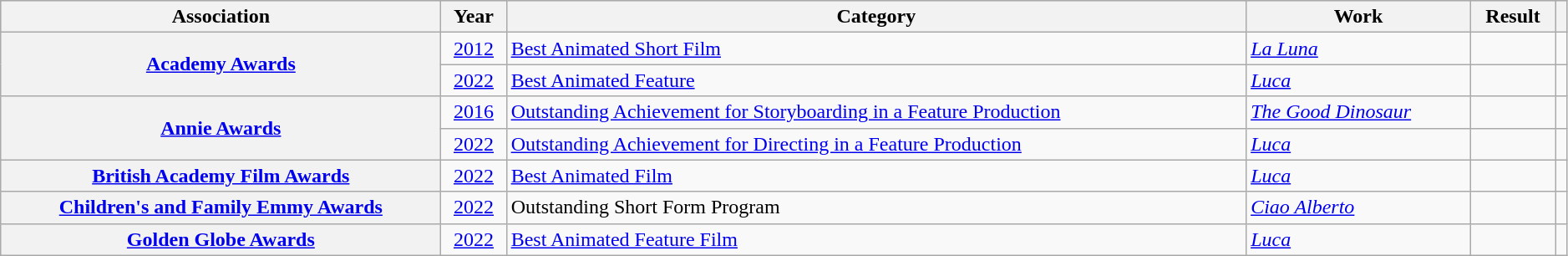<table class="wikitable sortable plainrowheaders" style="width: 99%;">
<tr style="background:#ccc; text-align:center;">
<th scope="col">Association</th>
<th scope="col">Year</th>
<th scope="col">Category</th>
<th scope="col">Work</th>
<th scope="col">Result</th>
<th scope="col" class="unsortable"></th>
</tr>
<tr>
<th scope="row" rowspan="2"><a href='#'>Academy Awards</a></th>
<td style="text-align:center;"><a href='#'>2012</a></td>
<td><a href='#'>Best Animated Short Film</a></td>
<td><em><a href='#'>La Luna</a></em></td>
<td></td>
<td style="text-align:center;"></td>
</tr>
<tr>
<td style="text-align:center;"><a href='#'>2022</a></td>
<td><a href='#'>Best Animated Feature</a></td>
<td><em><a href='#'>Luca</a></em></td>
<td></td>
<td style="text-align:center;"></td>
</tr>
<tr>
<th scope="row" rowspan="2"><a href='#'>Annie Awards</a></th>
<td style="text-align:center;"><a href='#'>2016</a></td>
<td><a href='#'>Outstanding Achievement for Storyboarding in a Feature Production</a></td>
<td><em><a href='#'>The Good Dinosaur</a></em></td>
<td></td>
<td style="text-align:center;"></td>
</tr>
<tr>
<td style="text-align:center;"><a href='#'>2022</a></td>
<td><a href='#'>Outstanding Achievement for Directing in a Feature Production</a></td>
<td><em><a href='#'>Luca</a></em></td>
<td></td>
<td style="text-align:center;"></td>
</tr>
<tr>
<th scope="row"><a href='#'>British Academy Film Awards</a></th>
<td style="text-align:center;"><a href='#'>2022</a></td>
<td><a href='#'>Best Animated Film</a></td>
<td><em><a href='#'>Luca</a></em></td>
<td></td>
<td style="text-align:center;"></td>
</tr>
<tr>
<th scope="row"><a href='#'>Children's and Family Emmy Awards</a></th>
<td style="text-align:center;"><a href='#'>2022</a></td>
<td>Outstanding Short Form Program</td>
<td><em><a href='#'>Ciao Alberto</a></em></td>
<td></td>
<td style="text-align:center;"></td>
</tr>
<tr>
<th scope="row"><a href='#'>Golden Globe Awards</a></th>
<td style="text-align:center;"><a href='#'>2022</a></td>
<td><a href='#'>Best Animated Feature Film</a></td>
<td><em><a href='#'>Luca</a></em></td>
<td></td>
<td style="text-align:center;"></td>
</tr>
</table>
